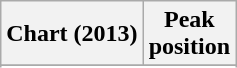<table class="wikitable sortable plainrowheaders">
<tr>
<th>Chart (2013)</th>
<th>Peak<br>position</th>
</tr>
<tr>
</tr>
<tr>
</tr>
<tr>
</tr>
<tr>
</tr>
<tr>
</tr>
</table>
